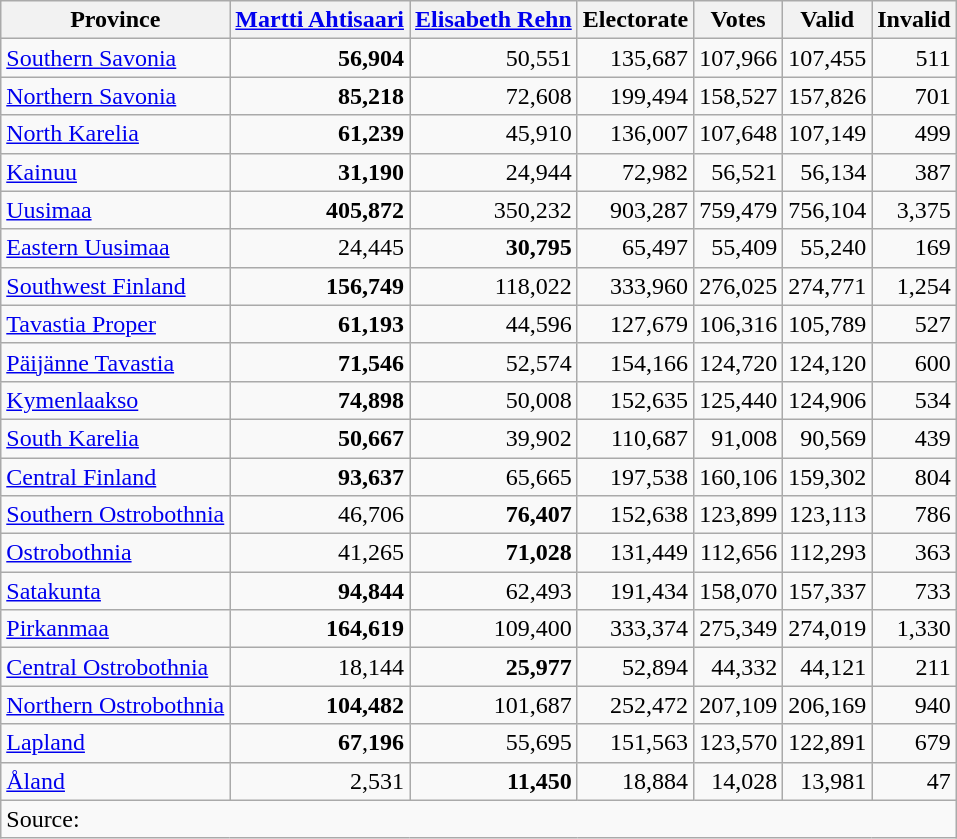<table class="wikitable sortable" style=text-align:right>
<tr>
<th>Province</th>
<th><a href='#'>Martti Ahtisaari</a></th>
<th align=left><a href='#'>Elisabeth Rehn</a></th>
<th>Electorate</th>
<th>Votes</th>
<th>Valid</th>
<th>Invalid</th>
</tr>
<tr>
<td align=left><a href='#'>Southern Savonia</a></td>
<td><strong>56,904</strong></td>
<td>50,551</td>
<td>135,687</td>
<td>107,966</td>
<td>107,455</td>
<td>511</td>
</tr>
<tr>
<td align=left><a href='#'>Northern Savonia</a></td>
<td><strong>85,218</strong></td>
<td>72,608</td>
<td>199,494</td>
<td>158,527</td>
<td>157,826</td>
<td>701</td>
</tr>
<tr>
<td align=left><a href='#'>North Karelia</a></td>
<td><strong>61,239</strong></td>
<td>45,910</td>
<td>136,007</td>
<td>107,648</td>
<td>107,149</td>
<td>499</td>
</tr>
<tr>
<td align=left><a href='#'>Kainuu</a></td>
<td><strong>31,190</strong></td>
<td>24,944</td>
<td>72,982</td>
<td>56,521</td>
<td>56,134</td>
<td>387</td>
</tr>
<tr>
<td align=left><a href='#'>Uusimaa</a></td>
<td><strong>405,872</strong></td>
<td>350,232</td>
<td>903,287</td>
<td>759,479</td>
<td>756,104</td>
<td>3,375</td>
</tr>
<tr>
<td align=left><a href='#'>Eastern Uusimaa</a></td>
<td>24,445</td>
<td><strong>30,795</strong></td>
<td>65,497</td>
<td>55,409</td>
<td>55,240</td>
<td>169</td>
</tr>
<tr>
<td align=left><a href='#'>Southwest Finland</a></td>
<td><strong>156,749</strong></td>
<td>118,022</td>
<td>333,960</td>
<td>276,025</td>
<td>274,771</td>
<td>1,254</td>
</tr>
<tr>
<td align=left><a href='#'>Tavastia Proper</a></td>
<td><strong>61,193</strong></td>
<td>44,596</td>
<td>127,679</td>
<td>106,316</td>
<td>105,789</td>
<td>527</td>
</tr>
<tr>
<td align=left><a href='#'>Päijänne Tavastia</a></td>
<td><strong>71,546</strong></td>
<td>52,574</td>
<td>154,166</td>
<td>124,720</td>
<td>124,120</td>
<td>600</td>
</tr>
<tr>
<td align=left><a href='#'>Kymenlaakso</a></td>
<td><strong>74,898</strong></td>
<td>50,008</td>
<td>152,635</td>
<td>125,440</td>
<td>124,906</td>
<td>534</td>
</tr>
<tr>
<td align=left><a href='#'>South Karelia</a></td>
<td><strong>50,667</strong></td>
<td>39,902</td>
<td>110,687</td>
<td>91,008</td>
<td>90,569</td>
<td>439</td>
</tr>
<tr>
<td align=left><a href='#'>Central Finland</a></td>
<td><strong>93,637</strong></td>
<td>65,665</td>
<td>197,538</td>
<td>160,106</td>
<td>159,302</td>
<td>804</td>
</tr>
<tr>
<td align=left><a href='#'>Southern Ostrobothnia</a></td>
<td>46,706</td>
<td><strong>76,407</strong></td>
<td>152,638</td>
<td>123,899</td>
<td>123,113</td>
<td>786</td>
</tr>
<tr>
<td align=left><a href='#'>Ostrobothnia</a></td>
<td>41,265</td>
<td><strong>71,028</strong></td>
<td>131,449</td>
<td>112,656</td>
<td>112,293</td>
<td>363</td>
</tr>
<tr>
<td align=left><a href='#'>Satakunta</a></td>
<td><strong>94,844</strong></td>
<td>62,493</td>
<td>191,434</td>
<td>158,070</td>
<td>157,337</td>
<td>733</td>
</tr>
<tr>
<td align=left><a href='#'>Pirkanmaa</a></td>
<td><strong>164,619</strong></td>
<td>109,400</td>
<td>333,374</td>
<td>275,349</td>
<td>274,019</td>
<td>1,330</td>
</tr>
<tr>
<td align=left><a href='#'>Central Ostrobothnia</a></td>
<td>18,144</td>
<td><strong>25,977</strong></td>
<td>52,894</td>
<td>44,332</td>
<td>44,121</td>
<td>211</td>
</tr>
<tr>
<td align=left><a href='#'>Northern Ostrobothnia</a></td>
<td><strong>104,482</strong></td>
<td>101,687</td>
<td>252,472</td>
<td>207,109</td>
<td>206,169</td>
<td>940</td>
</tr>
<tr>
<td align=left><a href='#'>Lapland</a></td>
<td><strong>67</strong>,<strong>196</strong></td>
<td>55,695</td>
<td>151,563</td>
<td>123,570</td>
<td>122,891</td>
<td>679</td>
</tr>
<tr>
<td align=left><a href='#'>Åland</a></td>
<td>2,531</td>
<td><strong>11,450</strong></td>
<td>18,884</td>
<td>14,028</td>
<td>13,981</td>
<td>47</td>
</tr>
<tr class=sortbottom>
<td align=left colspan=9>Source:  </td>
</tr>
</table>
